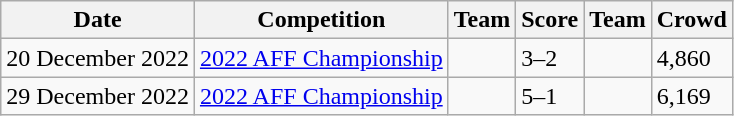<table class="wikitable">
<tr>
<th>Date</th>
<th>Competition</th>
<th>Team</th>
<th>Score</th>
<th>Team</th>
<th>Crowd</th>
</tr>
<tr>
<td>20 December 2022</td>
<td><a href='#'>2022 AFF Championship</a></td>
<td></td>
<td>3–2</td>
<td></td>
<td>4,860</td>
</tr>
<tr>
<td>29 December 2022</td>
<td><a href='#'>2022 AFF Championship</a></td>
<td></td>
<td>5–1</td>
<td></td>
<td>6,169</td>
</tr>
</table>
